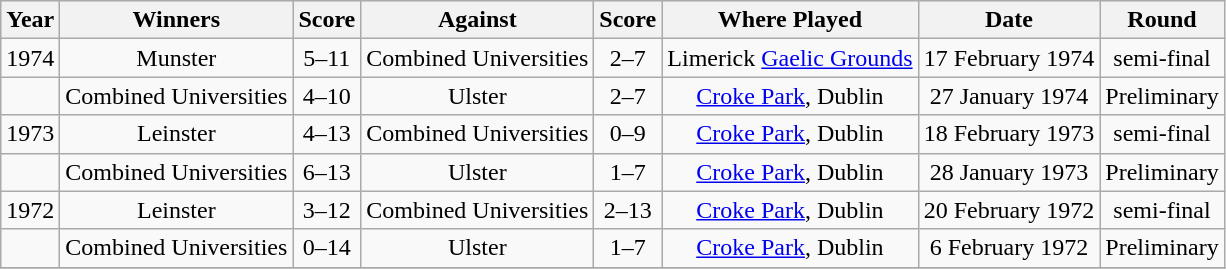<table class="wikitable">
<tr style="background:#efefef">
<th>Year</th>
<th>Winners</th>
<th>Score</th>
<th>Against</th>
<th>Score</th>
<th>Where Played</th>
<th>Date</th>
<th>Round</th>
</tr>
<tr align="center">
<td>1974</td>
<td>Munster</td>
<td>5–11</td>
<td>Combined Universities</td>
<td>2–7</td>
<td>Limerick <a href='#'>Gaelic Grounds</a></td>
<td>17 February 1974</td>
<td>semi-final</td>
</tr>
<tr align="center">
<td></td>
<td>Combined Universities</td>
<td>4–10</td>
<td>Ulster</td>
<td>2–7</td>
<td><a href='#'>Croke Park</a>, Dublin</td>
<td>27 January 1974</td>
<td>Preliminary</td>
</tr>
<tr align="center">
<td>1973</td>
<td>Leinster</td>
<td>4–13</td>
<td>Combined Universities</td>
<td>0–9</td>
<td><a href='#'>Croke Park</a>, Dublin</td>
<td>18 February 1973</td>
<td>semi-final</td>
</tr>
<tr align="center">
<td></td>
<td>Combined Universities</td>
<td>6–13</td>
<td>Ulster</td>
<td>1–7</td>
<td><a href='#'>Croke Park</a>, Dublin</td>
<td>28 January 1973</td>
<td>Preliminary</td>
</tr>
<tr align="center">
<td>1972</td>
<td>Leinster</td>
<td>3–12</td>
<td>Combined Universities</td>
<td>2–13</td>
<td><a href='#'>Croke Park</a>, Dublin</td>
<td>20 February 1972</td>
<td>semi-final</td>
</tr>
<tr align="center">
<td></td>
<td>Combined Universities</td>
<td>0–14</td>
<td>Ulster</td>
<td>1–7</td>
<td><a href='#'>Croke Park</a>, Dublin</td>
<td>6 February 1972</td>
<td>Preliminary</td>
</tr>
<tr align="center">
</tr>
</table>
